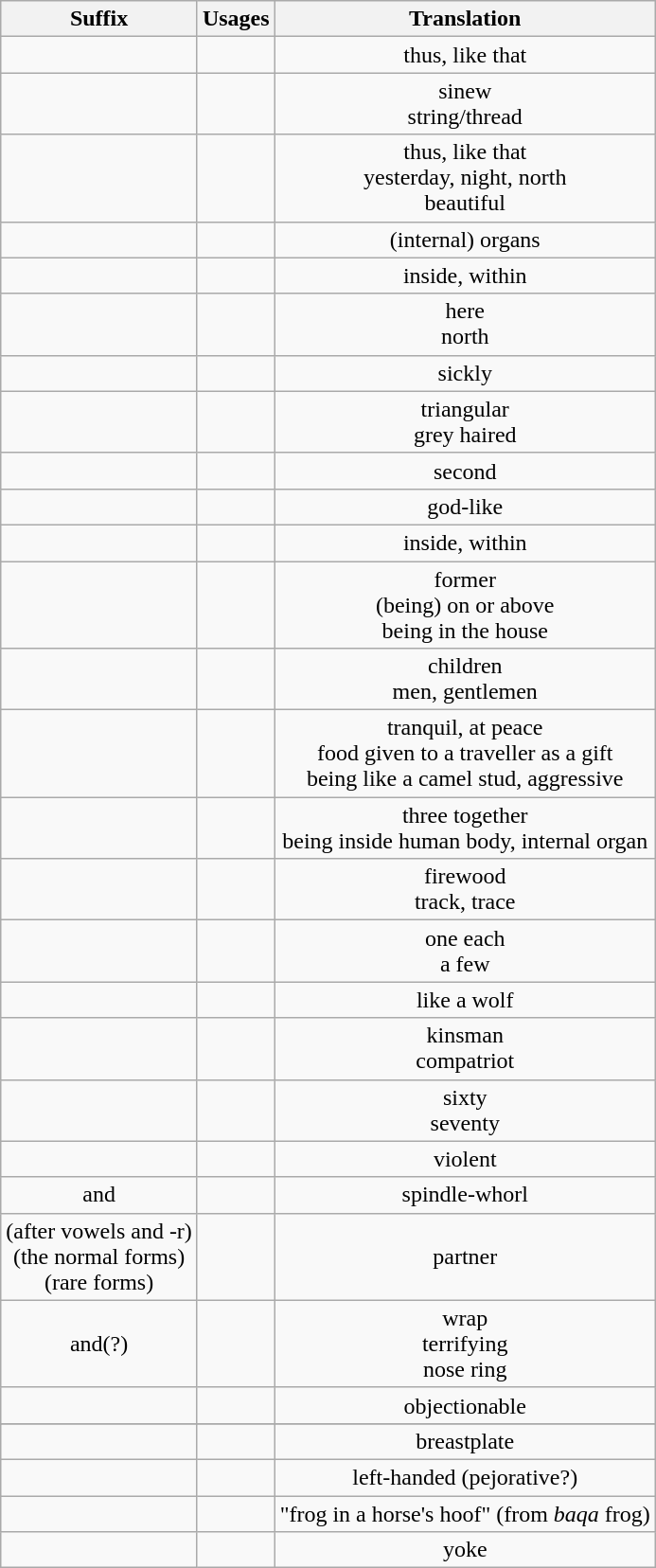<table class="wikitable sortable" style="text-align: center">
<tr>
<th>Suffix</th>
<th>Usages</th>
<th>Translation</th>
</tr>
<tr>
<td></td>
<td></td>
<td>thus, like that</td>
</tr>
<tr>
<td></td>
<td><br></td>
<td>sinew<br>string/thread</td>
</tr>
<tr>
<td></td>
<td><br><br></td>
<td>thus, like that<br>yesterday, night, north<br>beautiful</td>
</tr>
<tr>
<td></td>
<td></td>
<td>(internal) organs</td>
</tr>
<tr>
<td></td>
<td></td>
<td>inside, within</td>
</tr>
<tr>
<td></td>
<td><br></td>
<td>here<br>north</td>
</tr>
<tr>
<td></td>
<td></td>
<td>sickly</td>
</tr>
<tr>
<td></td>
<td><br></td>
<td>triangular<br> grey haired</td>
</tr>
<tr>
<td></td>
<td></td>
<td>second</td>
</tr>
<tr>
<td></td>
<td></td>
<td>god-like</td>
</tr>
<tr>
<td></td>
<td><br></td>
<td>inside, within</td>
</tr>
<tr>
<td></td>
<td><br><br></td>
<td>former<br>(being) on or above<br>being in the house</td>
</tr>
<tr>
<td></td>
<td><br></td>
<td>children<br>men, gentlemen</td>
</tr>
<tr>
<td></td>
<td><br><br></td>
<td>tranquil, at peace<br>food given to a traveller as a gift<br>being like a camel stud, aggressive</td>
</tr>
<tr>
<td></td>
<td><br></td>
<td>three together<br>being inside human body, internal organ</td>
</tr>
<tr>
<td></td>
<td><br></td>
<td>firewood<br> track, trace</td>
</tr>
<tr>
<td></td>
<td><br></td>
<td>one each<br>a few</td>
</tr>
<tr>
<td></td>
<td></td>
<td>like a wolf</td>
</tr>
<tr>
<td></td>
<td><br></td>
<td>kinsman<br>compatriot</td>
</tr>
<tr>
<td></td>
<td><br></td>
<td>sixty<br>seventy</td>
</tr>
<tr>
<td></td>
<td></td>
<td>violent</td>
</tr>
<tr>
<td> and </td>
<td></td>
<td>spindle-whorl</td>
</tr>
<tr>
<td> (after vowels and -r)<br>  (the normal forms)<br>  (rare forms)</td>
<td></td>
<td>partner</td>
</tr>
<tr>
<td> and(?) </td>
<td><br><br></td>
<td>wrap<br>terrifying<br>nose ring</td>
</tr>
<tr>
<td></td>
<td></td>
<td>objectionable</td>
</tr>
<tr>
</tr>
<tr>
<td></td>
<td></td>
<td>breastplate</td>
</tr>
<tr>
<td></td>
<td></td>
<td>left-handed (pejorative?)</td>
</tr>
<tr>
<td></td>
<td></td>
<td>"frog in a horse's hoof" (from <em>baqa</em> frog)</td>
</tr>
<tr>
<td></td>
<td></td>
<td>yoke</td>
</tr>
</table>
